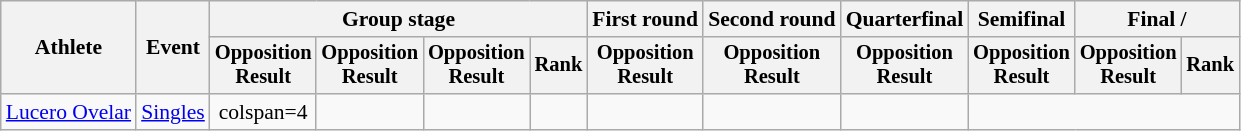<table class=wikitable style=font-size:90%;text-align:center>
<tr>
<th rowspan=2>Athlete</th>
<th rowspan=2>Event</th>
<th colspan=4>Group stage</th>
<th>First round</th>
<th>Second round</th>
<th>Quarterfinal</th>
<th>Semifinal</th>
<th colspan=2>Final / </th>
</tr>
<tr style=font-size:95%>
<th>Opposition<br>Result</th>
<th>Opposition<br>Result</th>
<th>Opposition<br>Result</th>
<th>Rank</th>
<th>Opposition<br>Result</th>
<th>Opposition<br>Result</th>
<th>Opposition<br>Result</th>
<th>Opposition<br>Result</th>
<th>Opposition<br>Result</th>
<th>Rank</th>
</tr>
<tr>
<td align=left><a href='#'>Lucero Ovelar</a></td>
<td align=left><a href='#'>Singles</a></td>
<td>colspan=4 </td>
<td></td>
<td></td>
<td></td>
<td></td>
<td></td>
<td></td>
</tr>
</table>
